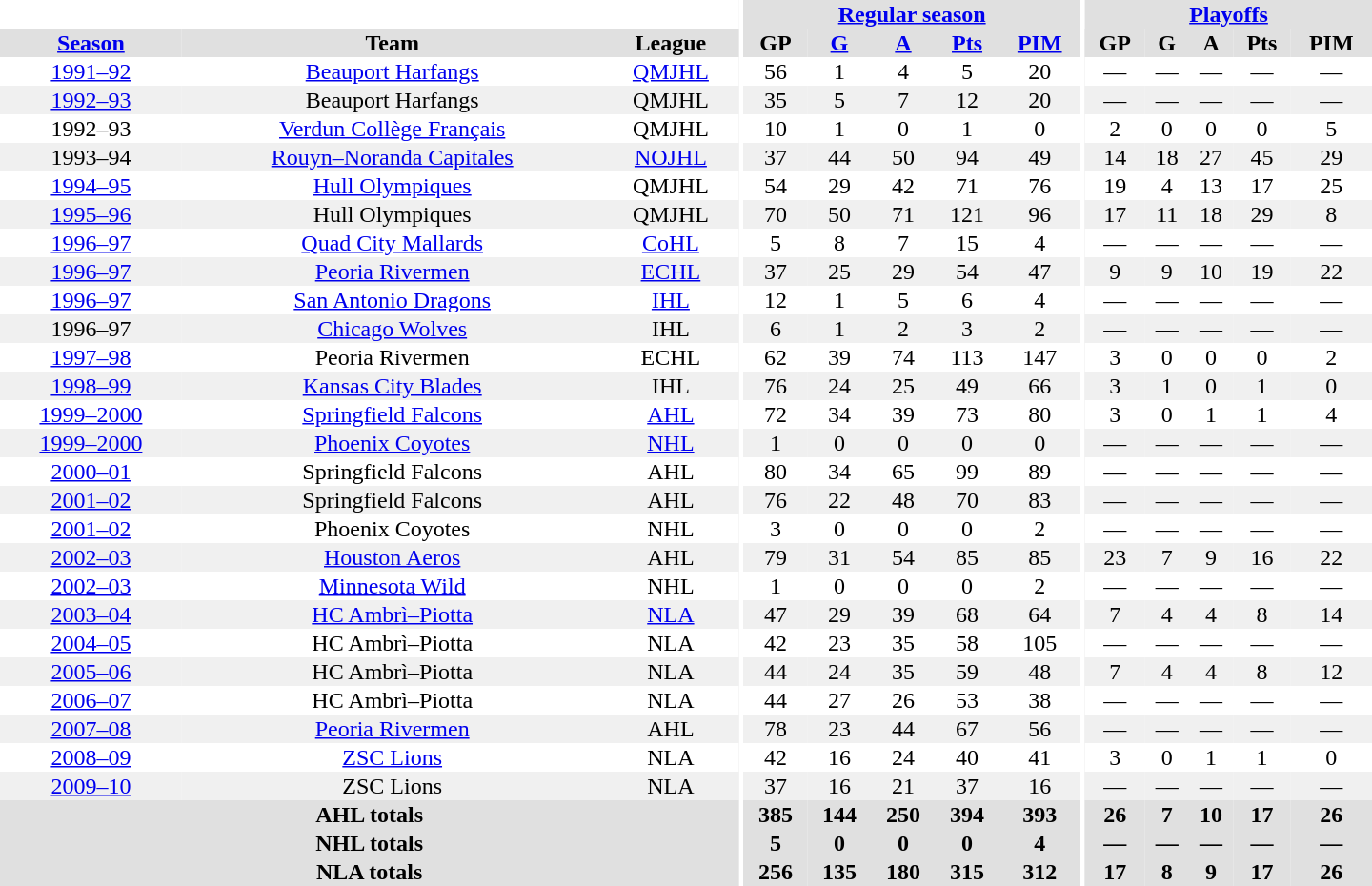<table border="0" cellpadding="1" cellspacing="0" style="text-align:center; width:60em">
<tr bgcolor="#e0e0e0">
<th colspan="3" bgcolor="#ffffff"></th>
<th rowspan="99" bgcolor="#ffffff"></th>
<th colspan="5"><a href='#'>Regular season</a></th>
<th rowspan="99" bgcolor="#ffffff"></th>
<th colspan="5"><a href='#'>Playoffs</a></th>
</tr>
<tr bgcolor="#e0e0e0">
<th><a href='#'>Season</a></th>
<th>Team</th>
<th>League</th>
<th>GP</th>
<th><a href='#'>G</a></th>
<th><a href='#'>A</a></th>
<th><a href='#'>Pts</a></th>
<th><a href='#'>PIM</a></th>
<th>GP</th>
<th>G</th>
<th>A</th>
<th>Pts</th>
<th>PIM</th>
</tr>
<tr>
<td><a href='#'>1991–92</a></td>
<td><a href='#'>Beauport Harfangs</a></td>
<td><a href='#'>QMJHL</a></td>
<td>56</td>
<td>1</td>
<td>4</td>
<td>5</td>
<td>20</td>
<td>—</td>
<td>—</td>
<td>—</td>
<td>—</td>
<td>—</td>
</tr>
<tr bgcolor="#f0f0f0">
<td><a href='#'>1992–93</a></td>
<td>Beauport Harfangs</td>
<td>QMJHL</td>
<td>35</td>
<td>5</td>
<td>7</td>
<td>12</td>
<td>20</td>
<td>—</td>
<td>—</td>
<td>—</td>
<td>—</td>
<td>—</td>
</tr>
<tr>
<td>1992–93</td>
<td><a href='#'>Verdun Collège Français</a></td>
<td>QMJHL</td>
<td>10</td>
<td>1</td>
<td>0</td>
<td>1</td>
<td>0</td>
<td>2</td>
<td>0</td>
<td>0</td>
<td>0</td>
<td>5</td>
</tr>
<tr bgcolor="#f0f0f0">
<td>1993–94</td>
<td><a href='#'>Rouyn–Noranda Capitales</a></td>
<td><a href='#'>NOJHL</a></td>
<td>37</td>
<td>44</td>
<td>50</td>
<td>94</td>
<td>49</td>
<td>14</td>
<td>18</td>
<td>27</td>
<td>45</td>
<td>29</td>
</tr>
<tr>
<td><a href='#'>1994–95</a></td>
<td><a href='#'>Hull Olympiques</a></td>
<td>QMJHL</td>
<td>54</td>
<td>29</td>
<td>42</td>
<td>71</td>
<td>76</td>
<td>19</td>
<td>4</td>
<td>13</td>
<td>17</td>
<td>25</td>
</tr>
<tr bgcolor="#f0f0f0">
<td><a href='#'>1995–96</a></td>
<td>Hull Olympiques</td>
<td>QMJHL</td>
<td>70</td>
<td>50</td>
<td>71</td>
<td>121</td>
<td>96</td>
<td>17</td>
<td>11</td>
<td>18</td>
<td>29</td>
<td>8</td>
</tr>
<tr>
<td><a href='#'>1996–97</a></td>
<td><a href='#'>Quad City Mallards</a></td>
<td><a href='#'>CoHL</a></td>
<td>5</td>
<td>8</td>
<td>7</td>
<td>15</td>
<td>4</td>
<td>—</td>
<td>—</td>
<td>—</td>
<td>—</td>
<td>—</td>
</tr>
<tr bgcolor="#f0f0f0">
<td><a href='#'>1996–97</a></td>
<td><a href='#'>Peoria Rivermen</a></td>
<td><a href='#'>ECHL</a></td>
<td>37</td>
<td>25</td>
<td>29</td>
<td>54</td>
<td>47</td>
<td>9</td>
<td>9</td>
<td>10</td>
<td>19</td>
<td>22</td>
</tr>
<tr>
<td><a href='#'>1996–97</a></td>
<td><a href='#'>San Antonio Dragons</a></td>
<td><a href='#'>IHL</a></td>
<td>12</td>
<td>1</td>
<td>5</td>
<td>6</td>
<td>4</td>
<td>—</td>
<td>—</td>
<td>—</td>
<td>—</td>
<td>—</td>
</tr>
<tr bgcolor="#f0f0f0">
<td>1996–97</td>
<td><a href='#'>Chicago Wolves</a></td>
<td>IHL</td>
<td>6</td>
<td>1</td>
<td>2</td>
<td>3</td>
<td>2</td>
<td>—</td>
<td>—</td>
<td>—</td>
<td>—</td>
<td>—</td>
</tr>
<tr>
<td><a href='#'>1997–98</a></td>
<td>Peoria Rivermen</td>
<td>ECHL</td>
<td>62</td>
<td>39</td>
<td>74</td>
<td>113</td>
<td>147</td>
<td>3</td>
<td>0</td>
<td>0</td>
<td>0</td>
<td>2</td>
</tr>
<tr bgcolor="#f0f0f0">
<td><a href='#'>1998–99</a></td>
<td><a href='#'>Kansas City Blades</a></td>
<td>IHL</td>
<td>76</td>
<td>24</td>
<td>25</td>
<td>49</td>
<td>66</td>
<td>3</td>
<td>1</td>
<td>0</td>
<td>1</td>
<td>0</td>
</tr>
<tr>
<td><a href='#'>1999–2000</a></td>
<td><a href='#'>Springfield Falcons</a></td>
<td><a href='#'>AHL</a></td>
<td>72</td>
<td>34</td>
<td>39</td>
<td>73</td>
<td>80</td>
<td>3</td>
<td>0</td>
<td>1</td>
<td>1</td>
<td>4</td>
</tr>
<tr bgcolor="#f0f0f0">
<td><a href='#'>1999–2000</a></td>
<td><a href='#'>Phoenix Coyotes</a></td>
<td><a href='#'>NHL</a></td>
<td>1</td>
<td>0</td>
<td>0</td>
<td>0</td>
<td>0</td>
<td>—</td>
<td>—</td>
<td>—</td>
<td>—</td>
<td>—</td>
</tr>
<tr>
<td><a href='#'>2000–01</a></td>
<td>Springfield Falcons</td>
<td>AHL</td>
<td>80</td>
<td>34</td>
<td>65</td>
<td>99</td>
<td>89</td>
<td>—</td>
<td>—</td>
<td>—</td>
<td>—</td>
<td>—</td>
</tr>
<tr bgcolor="#f0f0f0">
<td><a href='#'>2001–02</a></td>
<td>Springfield Falcons</td>
<td>AHL</td>
<td>76</td>
<td>22</td>
<td>48</td>
<td>70</td>
<td>83</td>
<td>—</td>
<td>—</td>
<td>—</td>
<td>—</td>
<td>—</td>
</tr>
<tr>
<td><a href='#'>2001–02</a></td>
<td>Phoenix Coyotes</td>
<td>NHL</td>
<td>3</td>
<td>0</td>
<td>0</td>
<td>0</td>
<td>2</td>
<td>—</td>
<td>—</td>
<td>—</td>
<td>—</td>
<td>—</td>
</tr>
<tr bgcolor="#f0f0f0">
<td><a href='#'>2002–03</a></td>
<td><a href='#'>Houston Aeros</a></td>
<td>AHL</td>
<td>79</td>
<td>31</td>
<td>54</td>
<td>85</td>
<td>85</td>
<td>23</td>
<td>7</td>
<td>9</td>
<td>16</td>
<td>22</td>
</tr>
<tr>
<td><a href='#'>2002–03</a></td>
<td><a href='#'>Minnesota Wild</a></td>
<td>NHL</td>
<td>1</td>
<td>0</td>
<td>0</td>
<td>0</td>
<td>2</td>
<td>—</td>
<td>—</td>
<td>—</td>
<td>—</td>
<td>—</td>
</tr>
<tr bgcolor="#f0f0f0">
<td><a href='#'>2003–04</a></td>
<td><a href='#'>HC Ambrì–Piotta</a></td>
<td><a href='#'>NLA</a></td>
<td>47</td>
<td>29</td>
<td>39</td>
<td>68</td>
<td>64</td>
<td>7</td>
<td>4</td>
<td>4</td>
<td>8</td>
<td>14</td>
</tr>
<tr>
<td><a href='#'>2004–05</a></td>
<td>HC Ambrì–Piotta</td>
<td>NLA</td>
<td>42</td>
<td>23</td>
<td>35</td>
<td>58</td>
<td>105</td>
<td>—</td>
<td>—</td>
<td>—</td>
<td>—</td>
<td>—</td>
</tr>
<tr bgcolor="#f0f0f0">
<td><a href='#'>2005–06</a></td>
<td>HC Ambrì–Piotta</td>
<td>NLA</td>
<td>44</td>
<td>24</td>
<td>35</td>
<td>59</td>
<td>48</td>
<td>7</td>
<td>4</td>
<td>4</td>
<td>8</td>
<td>12</td>
</tr>
<tr>
<td><a href='#'>2006–07</a></td>
<td>HC Ambrì–Piotta</td>
<td>NLA</td>
<td>44</td>
<td>27</td>
<td>26</td>
<td>53</td>
<td>38</td>
<td>—</td>
<td>—</td>
<td>—</td>
<td>—</td>
<td>—</td>
</tr>
<tr bgcolor="#f0f0f0">
<td><a href='#'>2007–08</a></td>
<td><a href='#'>Peoria Rivermen</a></td>
<td>AHL</td>
<td>78</td>
<td>23</td>
<td>44</td>
<td>67</td>
<td>56</td>
<td>—</td>
<td>—</td>
<td>—</td>
<td>—</td>
<td>—</td>
</tr>
<tr>
<td><a href='#'>2008–09</a></td>
<td><a href='#'>ZSC Lions</a></td>
<td>NLA</td>
<td>42</td>
<td>16</td>
<td>24</td>
<td>40</td>
<td>41</td>
<td>3</td>
<td>0</td>
<td>1</td>
<td>1</td>
<td>0</td>
</tr>
<tr bgcolor="#f0f0f0">
<td><a href='#'>2009–10</a></td>
<td>ZSC Lions</td>
<td>NLA</td>
<td>37</td>
<td>16</td>
<td>21</td>
<td>37</td>
<td>16</td>
<td>—</td>
<td>—</td>
<td>—</td>
<td>—</td>
<td>—</td>
</tr>
<tr bgcolor="#e0e0e0">
<th colspan="3">AHL totals</th>
<th>385</th>
<th>144</th>
<th>250</th>
<th>394</th>
<th>393</th>
<th>26</th>
<th>7</th>
<th>10</th>
<th>17</th>
<th>26</th>
</tr>
<tr bgcolor="#e0e0e0">
<th colspan="3">NHL totals</th>
<th>5</th>
<th>0</th>
<th>0</th>
<th>0</th>
<th>4</th>
<th>—</th>
<th>—</th>
<th>—</th>
<th>—</th>
<th>—</th>
</tr>
<tr bgcolor="#e0e0e0">
<th colspan="3">NLA totals</th>
<th>256</th>
<th>135</th>
<th>180</th>
<th>315</th>
<th>312</th>
<th>17</th>
<th>8</th>
<th>9</th>
<th>17</th>
<th>26</th>
</tr>
</table>
